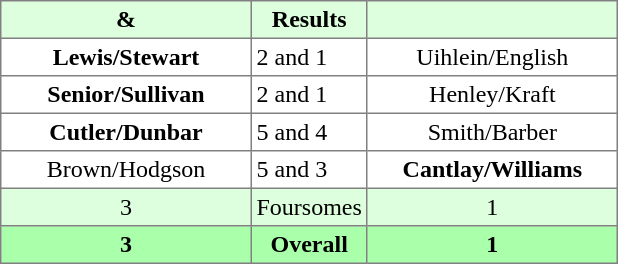<table border="1" cellpadding="3" style="border-collapse:collapse; text-align:center;">
<tr style="background:#ddffdd;">
<th width=160> & </th>
<th>Results</th>
<th width=160></th>
</tr>
<tr>
<td><strong>Lewis/Stewart</strong></td>
<td align=left> 2 and 1</td>
<td>Uihlein/English</td>
</tr>
<tr>
<td><strong>Senior/Sullivan</strong></td>
<td align=left> 2 and 1</td>
<td>Henley/Kraft</td>
</tr>
<tr>
<td><strong>Cutler/Dunbar</strong></td>
<td align=left> 5 and 4</td>
<td>Smith/Barber</td>
</tr>
<tr>
<td>Brown/Hodgson</td>
<td align=left> 5 and 3</td>
<td><strong>Cantlay/Williams</strong></td>
</tr>
<tr style="background:#ddffdd;">
<td>3</td>
<td>Foursomes</td>
<td>1</td>
</tr>
<tr style="background:#aaffaa;">
<th>3</th>
<th>Overall</th>
<th>1</th>
</tr>
</table>
